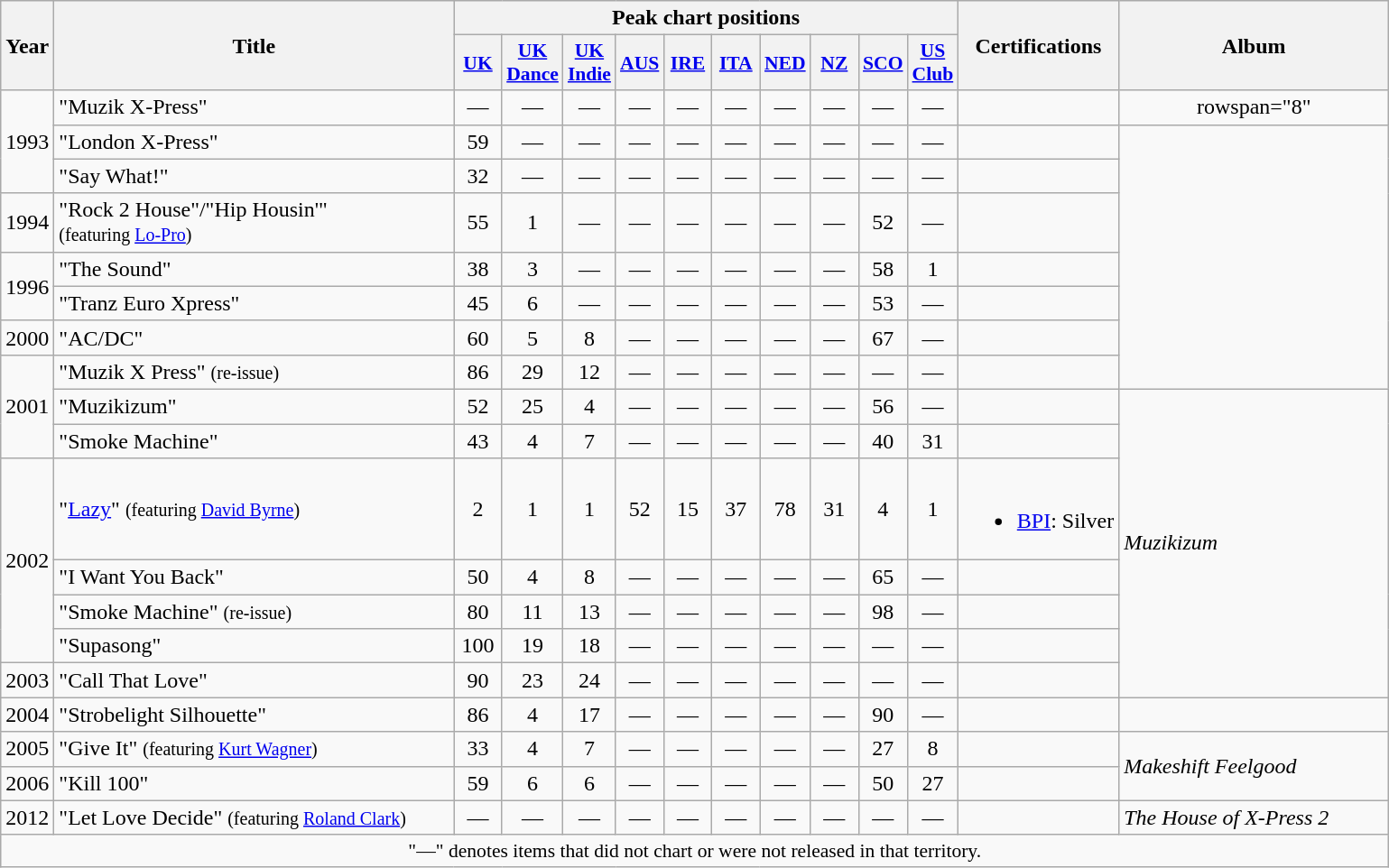<table class="wikitable" style="text-align:center;">
<tr>
<th rowspan="2" style="width:2em;">Year</th>
<th rowspan="2" style="width:18em;">Title</th>
<th colspan="10">Peak chart positions</th>
<th rowspan="2">Certifications</th>
<th rowspan="2" style="width:12em;">Album</th>
</tr>
<tr>
<th style="width:2em;font-size:90%;"><a href='#'>UK</a><br></th>
<th style="width:2em;font-size:90%;"><a href='#'>UK<br>Dance</a><br></th>
<th style="width:2em;font-size:90%;"><a href='#'>UK<br>Indie</a><br></th>
<th style="width:2em;font-size:90%;"><a href='#'>AUS</a><br></th>
<th style="width:2em;font-size:90%;"><a href='#'>IRE</a><br></th>
<th style="width:2em;font-size:90%;"><a href='#'>ITA</a><br></th>
<th style="width:2em;font-size:90%;"><a href='#'>NED</a><br></th>
<th style="width:2em;font-size:90%;"><a href='#'>NZ</a><br></th>
<th style="width:2em;font-size:90%;"><a href='#'>SCO</a><br></th>
<th style="width:2em;font-size:90%;"><a href='#'>US<br>Club</a><br></th>
</tr>
<tr>
<td rowspan="3">1993</td>
<td style="text-align:left;">"Muzik X-Press"</td>
<td>—</td>
<td>—</td>
<td>—</td>
<td>—</td>
<td>—</td>
<td>—</td>
<td>—</td>
<td>—</td>
<td>—</td>
<td>—</td>
<td></td>
<td>rowspan="8" </td>
</tr>
<tr>
<td style="text-align:left;">"London X-Press"</td>
<td>59</td>
<td>—</td>
<td>—</td>
<td>—</td>
<td>—</td>
<td>—</td>
<td>—</td>
<td>—</td>
<td>—</td>
<td>—</td>
<td></td>
</tr>
<tr>
<td style="text-align:left;">"Say What!"</td>
<td>32</td>
<td>—</td>
<td>—</td>
<td>—</td>
<td>—</td>
<td>—</td>
<td>—</td>
<td>—</td>
<td>—</td>
<td>—</td>
<td></td>
</tr>
<tr>
<td>1994</td>
<td style="text-align:left;">"Rock 2 House"/"Hip Housin'" <br><small>(featuring <a href='#'>Lo-Pro</a>)</small></td>
<td>55</td>
<td>1</td>
<td>—</td>
<td>—</td>
<td>—</td>
<td>—</td>
<td>—</td>
<td>—</td>
<td>52</td>
<td>—</td>
<td></td>
</tr>
<tr>
<td rowspan="2">1996</td>
<td style="text-align:left;">"The Sound"</td>
<td>38</td>
<td>3</td>
<td>—</td>
<td>—</td>
<td>—</td>
<td>—</td>
<td>—</td>
<td>—</td>
<td>58</td>
<td>1</td>
<td></td>
</tr>
<tr>
<td style="text-align:left;">"Tranz Euro Xpress"</td>
<td>45</td>
<td>6</td>
<td>—</td>
<td>—</td>
<td>—</td>
<td>—</td>
<td>—</td>
<td>—</td>
<td>53</td>
<td>—</td>
<td></td>
</tr>
<tr>
<td>2000</td>
<td style="text-align:left;">"AC/DC"</td>
<td>60</td>
<td>5</td>
<td>8</td>
<td>—</td>
<td>—</td>
<td>—</td>
<td>—</td>
<td>—</td>
<td>67</td>
<td>—</td>
<td></td>
</tr>
<tr>
<td rowspan="3">2001</td>
<td style="text-align:left;">"Muzik X Press" <small>(re-issue)</small></td>
<td>86</td>
<td>29</td>
<td>12</td>
<td>—</td>
<td>—</td>
<td>—</td>
<td>—</td>
<td>—</td>
<td>—</td>
<td>—</td>
<td></td>
</tr>
<tr>
<td style="text-align:left;">"Muzikizum"</td>
<td>52</td>
<td>25</td>
<td>4</td>
<td>—</td>
<td>—</td>
<td>—</td>
<td>—</td>
<td>—</td>
<td>56</td>
<td>—</td>
<td></td>
<td style="text-align:left;" rowspan="7"><em>Muzikizum</em></td>
</tr>
<tr>
<td style="text-align:left;">"Smoke Machine"</td>
<td>43</td>
<td>4</td>
<td>7</td>
<td>—</td>
<td>—</td>
<td>—</td>
<td>—</td>
<td>—</td>
<td>40</td>
<td>31</td>
<td></td>
</tr>
<tr>
<td rowspan="4">2002</td>
<td style="text-align:left;">"<a href='#'>Lazy</a>" <small>(featuring <a href='#'>David Byrne</a>)</small></td>
<td>2</td>
<td>1</td>
<td>1</td>
<td>52</td>
<td>15</td>
<td>37</td>
<td>78</td>
<td>31</td>
<td>4</td>
<td>1</td>
<td><br><ul><li><a href='#'>BPI</a>: Silver</li></ul></td>
</tr>
<tr>
<td style="text-align:left;">"I Want You Back"</td>
<td>50</td>
<td>4</td>
<td>8</td>
<td>—</td>
<td>—</td>
<td>—</td>
<td>—</td>
<td>—</td>
<td>65</td>
<td>—</td>
<td></td>
</tr>
<tr>
<td style="text-align:left;">"Smoke Machine" <small>(re-issue)</small></td>
<td>80</td>
<td>11</td>
<td>13</td>
<td>—</td>
<td>—</td>
<td>—</td>
<td>—</td>
<td>—</td>
<td>98</td>
<td>—</td>
<td></td>
</tr>
<tr>
<td style="text-align:left;">"Supasong"</td>
<td>100</td>
<td>19</td>
<td>18</td>
<td>—</td>
<td>—</td>
<td>—</td>
<td>—</td>
<td>—</td>
<td>—</td>
<td>—</td>
<td></td>
</tr>
<tr>
<td>2003</td>
<td style="text-align:left;">"Call That Love"</td>
<td>90</td>
<td>23</td>
<td>24</td>
<td>—</td>
<td>—</td>
<td>—</td>
<td>—</td>
<td>—</td>
<td>—</td>
<td>—</td>
<td></td>
</tr>
<tr>
<td>2004</td>
<td style="text-align:left;">"Strobelight Silhouette"</td>
<td>86</td>
<td>4</td>
<td>17</td>
<td>—</td>
<td>—</td>
<td>—</td>
<td>—</td>
<td>—</td>
<td>90</td>
<td>—</td>
<td></td>
<td></td>
</tr>
<tr>
<td>2005</td>
<td style="text-align:left;">"Give It" <small>(featuring <a href='#'>Kurt Wagner</a>)</small></td>
<td>33</td>
<td>4</td>
<td>7</td>
<td>—</td>
<td>—</td>
<td>—</td>
<td>—</td>
<td>—</td>
<td>27</td>
<td>8</td>
<td></td>
<td style="text-align:left;" rowspan="2"><em>Makeshift Feelgood</em></td>
</tr>
<tr>
<td>2006</td>
<td style="text-align:left;">"Kill 100"</td>
<td>59</td>
<td>6</td>
<td>6</td>
<td>—</td>
<td>—</td>
<td>—</td>
<td>—</td>
<td>—</td>
<td>50</td>
<td>27</td>
<td></td>
</tr>
<tr>
<td>2012</td>
<td style="text-align:left;">"Let Love Decide" <small>(featuring <a href='#'>Roland Clark</a>)</small></td>
<td>—</td>
<td>—</td>
<td>—</td>
<td>—</td>
<td>—</td>
<td>—</td>
<td>—</td>
<td>—</td>
<td>—</td>
<td>—</td>
<td></td>
<td style="text-align:left;"><em>The House of X-Press 2</em></td>
</tr>
<tr>
<td colspan="15" style="font-size:90%">"—" denotes items that did not chart or were not released in that territory.</td>
</tr>
</table>
